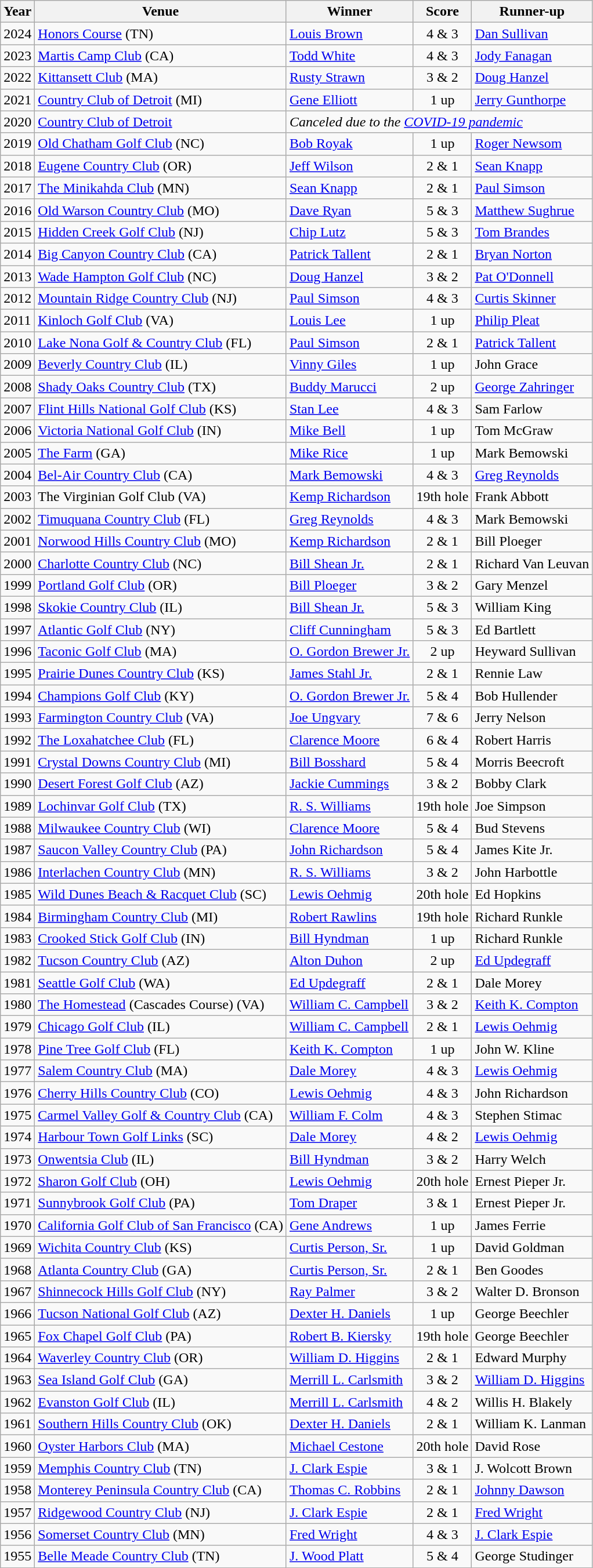<table class="wikitable">
<tr>
<th>Year</th>
<th>Venue</th>
<th>Winner</th>
<th>Score</th>
<th>Runner-up</th>
</tr>
<tr>
<td>2024</td>
<td><a href='#'>Honors Course</a> (TN)</td>
<td><a href='#'>Louis Brown</a></td>
<td align=center>4 & 3</td>
<td><a href='#'>Dan Sullivan</a></td>
</tr>
<tr>
<td>2023</td>
<td><a href='#'>Martis Camp Club</a> (CA)</td>
<td><a href='#'>Todd White</a></td>
<td align=center>4 & 3</td>
<td><a href='#'>Jody Fanagan</a></td>
</tr>
<tr>
<td>2022</td>
<td><a href='#'>Kittansett Club</a> (MA)</td>
<td><a href='#'>Rusty Strawn</a></td>
<td align=center>3 & 2</td>
<td><a href='#'>Doug Hanzel</a></td>
</tr>
<tr>
<td>2021</td>
<td><a href='#'>Country Club of Detroit</a> (MI)</td>
<td><a href='#'>Gene Elliott</a></td>
<td align=center>1 up</td>
<td><a href='#'>Jerry Gunthorpe</a></td>
</tr>
<tr>
<td>2020</td>
<td><a href='#'>Country Club of Detroit</a></td>
<td colspan=3><em>Canceled due to the <a href='#'>COVID-19 pandemic</a></em></td>
</tr>
<tr>
<td>2019</td>
<td><a href='#'>Old Chatham Golf Club</a> (NC)</td>
<td><a href='#'>Bob Royak</a></td>
<td align=center>1 up</td>
<td><a href='#'>Roger Newsom</a></td>
</tr>
<tr>
<td>2018</td>
<td><a href='#'>Eugene Country Club</a> (OR)</td>
<td><a href='#'>Jeff Wilson</a></td>
<td align=center>2 & 1</td>
<td><a href='#'>Sean Knapp</a></td>
</tr>
<tr>
<td>2017</td>
<td><a href='#'>The Minikahda Club</a> (MN)</td>
<td><a href='#'>Sean Knapp</a></td>
<td align=center>2 & 1</td>
<td><a href='#'>Paul Simson</a></td>
</tr>
<tr>
<td>2016</td>
<td><a href='#'>Old Warson Country Club</a> (MO)</td>
<td><a href='#'>Dave Ryan</a></td>
<td align=center>5 & 3</td>
<td><a href='#'>Matthew Sughrue</a></td>
</tr>
<tr>
<td>2015</td>
<td><a href='#'>Hidden Creek Golf Club</a> (NJ)</td>
<td><a href='#'>Chip Lutz</a></td>
<td align=center>5 & 3</td>
<td><a href='#'>Tom Brandes</a></td>
</tr>
<tr>
<td>2014</td>
<td><a href='#'>Big Canyon Country Club</a> (CA)</td>
<td><a href='#'>Patrick Tallent</a></td>
<td align=center>2 & 1</td>
<td><a href='#'>Bryan Norton</a></td>
</tr>
<tr>
<td>2013</td>
<td><a href='#'>Wade Hampton Golf Club</a> (NC)</td>
<td><a href='#'>Doug Hanzel</a></td>
<td align=center>3 & 2</td>
<td><a href='#'>Pat O'Donnell</a></td>
</tr>
<tr>
<td>2012</td>
<td><a href='#'>Mountain Ridge Country Club</a> (NJ)</td>
<td><a href='#'>Paul Simson</a></td>
<td align=center>4 & 3</td>
<td><a href='#'>Curtis Skinner</a></td>
</tr>
<tr>
<td>2011</td>
<td><a href='#'>Kinloch Golf Club</a> (VA)</td>
<td><a href='#'>Louis Lee</a></td>
<td align=center>1 up</td>
<td><a href='#'>Philip Pleat</a></td>
</tr>
<tr>
<td>2010</td>
<td><a href='#'>Lake Nona Golf & Country Club</a> (FL)</td>
<td><a href='#'>Paul Simson</a></td>
<td align=center>2 & 1</td>
<td><a href='#'>Patrick Tallent</a></td>
</tr>
<tr>
<td>2009</td>
<td><a href='#'>Beverly Country Club</a> (IL)</td>
<td><a href='#'>Vinny Giles</a></td>
<td align=center>1 up</td>
<td>John Grace</td>
</tr>
<tr>
<td>2008</td>
<td><a href='#'>Shady Oaks Country Club</a> (TX)</td>
<td><a href='#'>Buddy Marucci</a></td>
<td align=center>2 up</td>
<td><a href='#'>George Zahringer</a></td>
</tr>
<tr>
<td>2007</td>
<td><a href='#'>Flint Hills National Golf Club</a> (KS)</td>
<td><a href='#'>Stan Lee</a></td>
<td align=center>4 & 3</td>
<td>Sam Farlow</td>
</tr>
<tr>
<td>2006</td>
<td><a href='#'>Victoria National Golf Club</a> (IN)</td>
<td><a href='#'>Mike Bell</a></td>
<td align=center>1 up</td>
<td>Tom McGraw</td>
</tr>
<tr>
<td>2005</td>
<td><a href='#'>The Farm</a> (GA)</td>
<td><a href='#'>Mike Rice</a></td>
<td align=center>1 up</td>
<td>Mark Bemowski</td>
</tr>
<tr>
<td>2004</td>
<td><a href='#'>Bel-Air Country Club</a> (CA)</td>
<td><a href='#'>Mark Bemowski</a></td>
<td align=center>4 & 3</td>
<td><a href='#'>Greg Reynolds</a></td>
</tr>
<tr>
<td>2003</td>
<td>The Virginian Golf Club (VA)</td>
<td><a href='#'>Kemp Richardson</a></td>
<td align=center>19th hole</td>
<td>Frank Abbott</td>
</tr>
<tr>
<td>2002</td>
<td><a href='#'>Timuquana Country Club</a> (FL)</td>
<td><a href='#'>Greg Reynolds</a></td>
<td align=center>4 & 3</td>
<td>Mark Bemowski</td>
</tr>
<tr>
<td>2001</td>
<td><a href='#'>Norwood Hills Country Club</a> (MO)</td>
<td><a href='#'>Kemp Richardson</a></td>
<td align=center>2 & 1</td>
<td>Bill Ploeger</td>
</tr>
<tr>
<td>2000</td>
<td><a href='#'>Charlotte Country Club</a> (NC)</td>
<td><a href='#'>Bill Shean Jr.</a></td>
<td align=center>2 & 1</td>
<td>Richard Van Leuvan</td>
</tr>
<tr>
<td>1999</td>
<td><a href='#'>Portland Golf Club</a> (OR)</td>
<td><a href='#'>Bill Ploeger</a></td>
<td align=center>3 & 2</td>
<td>Gary Menzel</td>
</tr>
<tr>
<td>1998</td>
<td><a href='#'>Skokie Country Club</a> (IL)</td>
<td><a href='#'>Bill Shean Jr.</a></td>
<td align=center>5 & 3</td>
<td>William King</td>
</tr>
<tr>
<td>1997</td>
<td><a href='#'>Atlantic Golf Club</a> (NY)</td>
<td><a href='#'>Cliff Cunningham</a></td>
<td align=center>5 & 3</td>
<td>Ed Bartlett</td>
</tr>
<tr>
<td>1996</td>
<td><a href='#'>Taconic Golf Club</a> (MA)</td>
<td><a href='#'>O. Gordon Brewer Jr.</a></td>
<td align=center>2 up</td>
<td>Heyward Sullivan</td>
</tr>
<tr>
<td>1995</td>
<td><a href='#'>Prairie Dunes Country Club</a> (KS)</td>
<td><a href='#'>James Stahl Jr.</a></td>
<td align=center>2 & 1</td>
<td>Rennie Law</td>
</tr>
<tr>
<td>1994</td>
<td><a href='#'>Champions Golf Club</a> (KY)</td>
<td><a href='#'>O. Gordon Brewer Jr.</a></td>
<td align=center>5 & 4</td>
<td>Bob Hullender</td>
</tr>
<tr>
<td>1993</td>
<td><a href='#'>Farmington Country Club</a> (VA)</td>
<td><a href='#'>Joe Ungvary</a></td>
<td align=center>7 & 6</td>
<td>Jerry Nelson</td>
</tr>
<tr>
<td>1992</td>
<td><a href='#'>The Loxahatchee Club</a> (FL)</td>
<td><a href='#'>Clarence Moore</a></td>
<td align=center>6 & 4</td>
<td>Robert Harris</td>
</tr>
<tr>
<td>1991</td>
<td><a href='#'>Crystal Downs Country Club</a> (MI)</td>
<td><a href='#'>Bill Bosshard</a></td>
<td align=center>5 & 4</td>
<td>Morris Beecroft</td>
</tr>
<tr>
<td>1990</td>
<td><a href='#'>Desert Forest Golf Club</a> (AZ)</td>
<td><a href='#'>Jackie Cummings</a></td>
<td align=center>3 & 2</td>
<td>Bobby Clark</td>
</tr>
<tr>
<td>1989</td>
<td><a href='#'>Lochinvar Golf Club</a> (TX)</td>
<td><a href='#'>R. S. Williams</a></td>
<td align=center>19th hole</td>
<td>Joe Simpson</td>
</tr>
<tr>
<td>1988</td>
<td><a href='#'>Milwaukee Country Club</a> (WI)</td>
<td><a href='#'>Clarence Moore</a></td>
<td align=center>5 & 4</td>
<td>Bud Stevens</td>
</tr>
<tr>
<td>1987</td>
<td><a href='#'>Saucon Valley Country Club</a> (PA)</td>
<td><a href='#'>John Richardson</a></td>
<td align=center>5 & 4</td>
<td>James Kite Jr.</td>
</tr>
<tr>
<td>1986</td>
<td><a href='#'>Interlachen Country Club</a> (MN)</td>
<td><a href='#'>R. S. Williams</a></td>
<td align=center>3 & 2</td>
<td>John Harbottle</td>
</tr>
<tr>
<td>1985</td>
<td><a href='#'>Wild Dunes Beach & Racquet Club</a> (SC)</td>
<td><a href='#'>Lewis Oehmig</a></td>
<td align=center>20th hole</td>
<td>Ed Hopkins</td>
</tr>
<tr>
<td>1984</td>
<td><a href='#'>Birmingham Country Club</a> (MI)</td>
<td><a href='#'>Robert Rawlins</a></td>
<td align=center>19th hole</td>
<td>Richard Runkle</td>
</tr>
<tr>
<td>1983</td>
<td><a href='#'>Crooked Stick Golf Club</a> (IN)</td>
<td><a href='#'>Bill Hyndman</a></td>
<td align=center>1 up</td>
<td>Richard Runkle</td>
</tr>
<tr>
<td>1982</td>
<td><a href='#'>Tucson Country Club</a> (AZ)</td>
<td><a href='#'>Alton Duhon</a></td>
<td align=center>2 up</td>
<td><a href='#'>Ed Updegraff</a></td>
</tr>
<tr>
<td>1981</td>
<td><a href='#'>Seattle Golf Club</a> (WA)</td>
<td><a href='#'>Ed Updegraff</a></td>
<td align=center>2 & 1</td>
<td>Dale Morey</td>
</tr>
<tr>
<td>1980</td>
<td><a href='#'>The Homestead</a> (Cascades Course) (VA)</td>
<td><a href='#'>William C. Campbell</a></td>
<td align=center>3 & 2</td>
<td><a href='#'>Keith K. Compton</a></td>
</tr>
<tr>
<td>1979</td>
<td><a href='#'>Chicago Golf Club</a> (IL)</td>
<td><a href='#'>William C. Campbell</a></td>
<td align=center>2 & 1</td>
<td><a href='#'>Lewis Oehmig</a></td>
</tr>
<tr>
<td>1978</td>
<td><a href='#'>Pine Tree Golf Club</a> (FL)</td>
<td><a href='#'>Keith K. Compton</a></td>
<td align=center>1 up</td>
<td>John W. Kline</td>
</tr>
<tr>
<td>1977</td>
<td><a href='#'>Salem Country Club</a> (MA)</td>
<td><a href='#'>Dale Morey</a></td>
<td align=center>4 & 3</td>
<td><a href='#'>Lewis Oehmig</a></td>
</tr>
<tr>
<td>1976</td>
<td><a href='#'>Cherry Hills Country Club</a> (CO)</td>
<td><a href='#'>Lewis Oehmig</a></td>
<td align=center>4 & 3</td>
<td>John Richardson</td>
</tr>
<tr>
<td>1975</td>
<td><a href='#'>Carmel Valley Golf & Country Club</a> (CA)</td>
<td><a href='#'>William F. Colm</a></td>
<td align=center>4 & 3</td>
<td>Stephen Stimac</td>
</tr>
<tr>
<td>1974</td>
<td><a href='#'>Harbour Town Golf Links</a> (SC)</td>
<td><a href='#'>Dale Morey</a></td>
<td align=center>4 & 2</td>
<td><a href='#'>Lewis Oehmig</a></td>
</tr>
<tr>
<td>1973</td>
<td><a href='#'>Onwentsia Club</a> (IL)</td>
<td><a href='#'>Bill Hyndman</a></td>
<td align=center>3 & 2</td>
<td>Harry Welch</td>
</tr>
<tr>
<td>1972</td>
<td><a href='#'>Sharon Golf Club</a> (OH)</td>
<td><a href='#'>Lewis Oehmig</a></td>
<td align=center>20th hole</td>
<td>Ernest Pieper Jr.</td>
</tr>
<tr>
<td>1971</td>
<td><a href='#'>Sunnybrook Golf Club</a> (PA)</td>
<td><a href='#'>Tom Draper</a></td>
<td align=center>3 & 1</td>
<td>Ernest Pieper Jr.</td>
</tr>
<tr>
<td>1970</td>
<td><a href='#'>California Golf Club of San Francisco</a> (CA)</td>
<td><a href='#'>Gene Andrews</a></td>
<td align=center>1 up</td>
<td>James Ferrie</td>
</tr>
<tr>
<td>1969</td>
<td><a href='#'>Wichita Country Club</a> (KS)</td>
<td><a href='#'>Curtis Person, Sr.</a></td>
<td align=center>1 up</td>
<td>David Goldman</td>
</tr>
<tr>
<td>1968</td>
<td><a href='#'>Atlanta Country Club</a> (GA)</td>
<td><a href='#'>Curtis Person, Sr.</a></td>
<td align=center>2 & 1</td>
<td>Ben Goodes</td>
</tr>
<tr>
<td>1967</td>
<td><a href='#'>Shinnecock Hills Golf Club</a> (NY)</td>
<td><a href='#'>Ray Palmer</a></td>
<td align=center>3 & 2</td>
<td>Walter D. Bronson</td>
</tr>
<tr>
<td>1966</td>
<td><a href='#'>Tucson National Golf Club</a> (AZ)</td>
<td><a href='#'>Dexter H. Daniels</a></td>
<td align=center>1 up</td>
<td>George Beechler</td>
</tr>
<tr>
<td>1965</td>
<td><a href='#'>Fox Chapel Golf Club</a> (PA)</td>
<td><a href='#'>Robert B. Kiersky</a></td>
<td align=center>19th hole</td>
<td>George Beechler</td>
</tr>
<tr>
<td>1964</td>
<td><a href='#'>Waverley Country Club</a> (OR)</td>
<td><a href='#'>William D. Higgins</a></td>
<td align=center>2 & 1</td>
<td>Edward Murphy</td>
</tr>
<tr>
<td>1963</td>
<td><a href='#'>Sea Island Golf Club</a> (GA)</td>
<td><a href='#'>Merrill L. Carlsmith</a></td>
<td align=center>3 & 2</td>
<td><a href='#'>William D. Higgins</a></td>
</tr>
<tr>
<td>1962</td>
<td><a href='#'>Evanston Golf Club</a> (IL)</td>
<td><a href='#'>Merrill L. Carlsmith</a></td>
<td align=center>4 & 2</td>
<td>Willis H. Blakely</td>
</tr>
<tr>
<td>1961</td>
<td><a href='#'>Southern Hills Country Club</a> (OK)</td>
<td><a href='#'>Dexter H. Daniels</a></td>
<td align=center>2 & 1</td>
<td>William K. Lanman</td>
</tr>
<tr>
<td>1960</td>
<td><a href='#'>Oyster Harbors Club</a> (MA)</td>
<td><a href='#'>Michael Cestone</a></td>
<td align=center>20th hole</td>
<td>David Rose</td>
</tr>
<tr>
<td>1959</td>
<td><a href='#'>Memphis Country Club</a> (TN)</td>
<td><a href='#'>J. Clark Espie</a></td>
<td align=center>3 & 1</td>
<td>J. Wolcott Brown</td>
</tr>
<tr>
<td>1958</td>
<td><a href='#'>Monterey Peninsula Country Club</a> (CA)</td>
<td><a href='#'>Thomas C. Robbins</a></td>
<td align=center>2 & 1</td>
<td><a href='#'>Johnny Dawson</a></td>
</tr>
<tr>
<td>1957</td>
<td><a href='#'>Ridgewood Country Club</a> (NJ)</td>
<td><a href='#'>J. Clark Espie</a></td>
<td align=center>2 & 1</td>
<td><a href='#'>Fred Wright</a></td>
</tr>
<tr>
<td>1956</td>
<td><a href='#'>Somerset Country Club</a> (MN)</td>
<td><a href='#'>Fred Wright</a></td>
<td align=center>4 & 3</td>
<td><a href='#'>J. Clark Espie</a></td>
</tr>
<tr>
<td>1955</td>
<td><a href='#'>Belle Meade Country Club</a> (TN)</td>
<td><a href='#'>J. Wood Platt</a></td>
<td align=center>5 & 4</td>
<td>George Studinger</td>
</tr>
</table>
